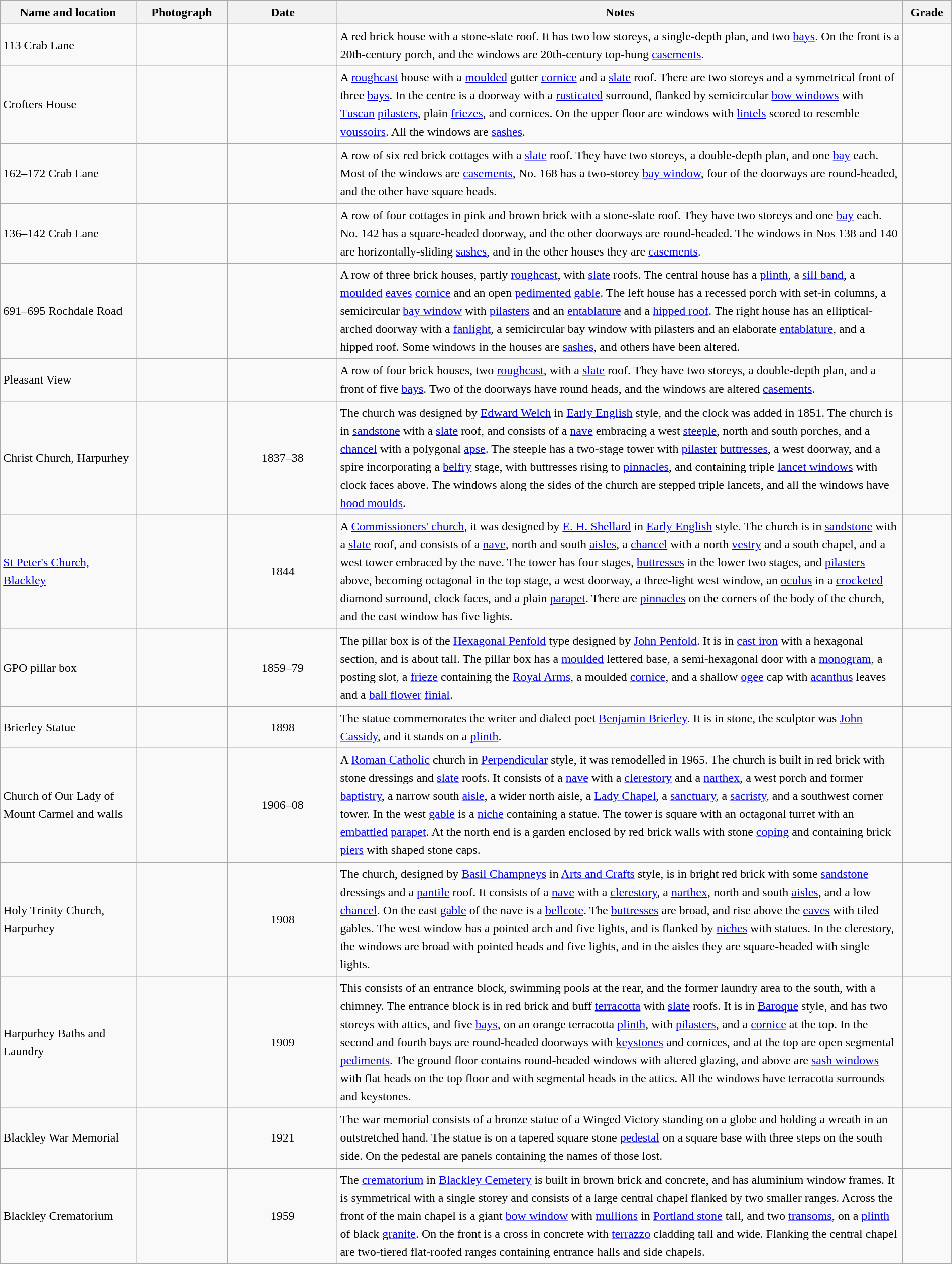<table class="wikitable sortable plainrowheaders" style="width:100%; border:0; text-align:left; line-height:150%;">
<tr>
<th scope="col" style="width:150px">Name and location</th>
<th scope="col" style="width:100px" class="unsortable">Photograph</th>
<th scope="col" style="width:120px">Date</th>
<th scope="col" style="width:650px" class="unsortable">Notes</th>
<th scope="col" style="width:50px">Grade</th>
</tr>
<tr>
<td>113 Crab Lane<br><small></small></td>
<td></td>
<td align="center"></td>
<td>A red brick house with a stone-slate roof. It has two low storeys, a single-depth plan, and two <a href='#'>bays</a>. On the front is a 20th-century porch, and the windows are 20th-century top-hung <a href='#'>casements</a>.</td>
<td align="center" ></td>
</tr>
<tr>
<td>Crofters House<br><small></small></td>
<td></td>
<td align="center"></td>
<td>A <a href='#'>roughcast</a> house with a <a href='#'>moulded</a> gutter <a href='#'>cornice</a> and a <a href='#'>slate</a> roof. There are two storeys and a symmetrical front of three <a href='#'>bays</a>. In the centre is a doorway with a <a href='#'>rusticated</a> surround, flanked by semicircular <a href='#'>bow windows</a> with <a href='#'>Tuscan</a> <a href='#'>pilasters</a>, plain <a href='#'>friezes</a>, and cornices. On the upper floor are windows with <a href='#'>lintels</a> scored to resemble <a href='#'>voussoirs</a>. All the windows are <a href='#'>sashes</a>.</td>
<td align="center" ></td>
</tr>
<tr>
<td>162–172 Crab Lane<br><small></small></td>
<td></td>
<td align="center"></td>
<td>A row of six red brick cottages with a <a href='#'>slate</a> roof. They have two storeys, a double-depth plan, and one <a href='#'>bay</a> each. Most of the windows are <a href='#'>casements</a>, No. 168 has a two-storey <a href='#'>bay window</a>, four of the doorways are round-headed, and the other have square heads.</td>
<td align="center" ></td>
</tr>
<tr>
<td>136–142 Crab Lane<br><small></small></td>
<td></td>
<td align="center"></td>
<td>A row of four cottages in pink and brown brick with a stone-slate roof. They have two storeys and one <a href='#'>bay</a> each. No. 142 has a square-headed doorway, and the other doorways are round-headed. The windows in Nos 138 and 140 are horizontally-sliding <a href='#'>sashes</a>, and in the other houses they are <a href='#'>casements</a>.</td>
<td align="center" ></td>
</tr>
<tr>
<td>691–695 Rochdale Road<br><small></small></td>
<td></td>
<td align="center"></td>
<td>A row of three brick houses, partly <a href='#'>roughcast</a>, with <a href='#'>slate</a> roofs. The central house has a <a href='#'>plinth</a>, a <a href='#'>sill band</a>, a <a href='#'>moulded</a> <a href='#'>eaves</a> <a href='#'>cornice</a> and an open <a href='#'>pedimented</a> <a href='#'>gable</a>. The left house has a recessed porch with set-in columns, a semicircular <a href='#'>bay window</a> with <a href='#'>pilasters</a> and an <a href='#'>entablature</a> and a <a href='#'>hipped roof</a>. The right house has an elliptical-arched doorway with a <a href='#'>fanlight</a>, a semicircular bay window with pilasters and an elaborate <a href='#'>entablature</a>, and a hipped roof. Some windows in the houses are <a href='#'>sashes</a>, and others have been altered.</td>
<td align="center" ></td>
</tr>
<tr>
<td>Pleasant View<br><small></small></td>
<td></td>
<td align="center"></td>
<td>A row of four brick houses, two <a href='#'>roughcast</a>, with a <a href='#'>slate</a> roof. They have two storeys, a double-depth plan, and a front of five <a href='#'>bays</a>. Two of the doorways have round heads, and the windows are altered <a href='#'>casements</a>.</td>
<td align="center" ></td>
</tr>
<tr>
<td>Christ Church, Harpurhey<br><small></small></td>
<td></td>
<td align="center">1837–38</td>
<td>The church was designed by <a href='#'>Edward Welch</a> in <a href='#'>Early English</a> style, and the clock was added in 1851. The church is in <a href='#'>sandstone</a> with a <a href='#'>slate</a> roof, and consists of a <a href='#'>nave</a> embracing a west <a href='#'>steeple</a>, north and south porches, and a <a href='#'>chancel</a> with a polygonal <a href='#'>apse</a>. The steeple has a two-stage tower with <a href='#'>pilaster</a> <a href='#'>buttresses</a>, a west doorway, and a spire incorporating a <a href='#'>belfry</a> stage, with buttresses rising to <a href='#'>pinnacles</a>, and containing triple <a href='#'>lancet windows</a> with clock faces above. The windows along the sides of the church are stepped triple lancets, and all the windows have <a href='#'>hood moulds</a>.</td>
<td align="center" ></td>
</tr>
<tr>
<td><a href='#'>St Peter's Church, Blackley</a><br><small></small></td>
<td></td>
<td align="center">1844</td>
<td>A <a href='#'>Commissioners' church</a>, it was designed by <a href='#'>E. H. Shellard</a> in <a href='#'>Early English</a> style. The church is in <a href='#'>sandstone</a> with a <a href='#'>slate</a> roof, and consists of a <a href='#'>nave</a>, north and south <a href='#'>aisles</a>, a <a href='#'>chancel</a> with a north <a href='#'>vestry</a> and a south chapel, and a west tower embraced by the nave. The tower has four stages, <a href='#'>buttresses</a> in the lower two stages, and <a href='#'>pilasters</a> above, becoming octagonal in the top stage, a west doorway, a three-light west window, an <a href='#'>oculus</a> in a <a href='#'>crocketed</a> diamond surround, clock faces, and a plain <a href='#'>parapet</a>. There are <a href='#'>pinnacles</a> on the corners of the body of the church, and the east window has five lights.</td>
<td align="center" ></td>
</tr>
<tr>
<td>GPO pillar box<br><small></small></td>
<td></td>
<td align="center">1859–79</td>
<td>The pillar box is of the <a href='#'>Hexagonal Penfold</a> type designed by <a href='#'>John Penfold</a>. It is in <a href='#'>cast iron</a> with a hexagonal section, and is about  tall. The pillar box has a <a href='#'>moulded</a> lettered base, a semi-hexagonal door with a <a href='#'>monogram</a>, a posting slot, a <a href='#'>frieze</a> containing the <a href='#'>Royal Arms</a>, a moulded <a href='#'>cornice</a>, and a shallow <a href='#'>ogee</a> cap with <a href='#'>acanthus</a> leaves and a <a href='#'>ball flower</a> <a href='#'>finial</a>.</td>
<td align="center" ></td>
</tr>
<tr>
<td>Brierley Statue<br><small></small></td>
<td></td>
<td align="center">1898</td>
<td>The statue commemorates the writer and dialect poet <a href='#'>Benjamin Brierley</a>. It is in stone, the sculptor was <a href='#'>John Cassidy</a>, and it stands on a <a href='#'>plinth</a>.</td>
<td align="center" ></td>
</tr>
<tr>
<td>Church of Our Lady of Mount Carmel and walls<br><small></small></td>
<td></td>
<td align="center">1906–08</td>
<td>A <a href='#'>Roman Catholic</a> church in <a href='#'>Perpendicular</a> style, it was remodelled in 1965. The church is built in red brick with stone dressings and <a href='#'>slate</a> roofs. It consists of a <a href='#'>nave</a> with a <a href='#'>clerestory</a> and a <a href='#'>narthex</a>, a west porch and former <a href='#'>baptistry</a>, a narrow south <a href='#'>aisle</a>, a wider north aisle, a <a href='#'>Lady Chapel</a>, a <a href='#'>sanctuary</a>, a <a href='#'>sacristy</a>, and a southwest corner tower. In the west <a href='#'>gable</a> is a <a href='#'>niche</a> containing a statue. The tower is square with an octagonal turret with an <a href='#'>embattled</a> <a href='#'>parapet</a>. At the north end is a garden enclosed by red brick walls with stone <a href='#'>coping</a> and containing brick <a href='#'>piers</a> with shaped stone caps.</td>
<td align="center" ></td>
</tr>
<tr>
<td>Holy Trinity Church, Harpurhey<br><small></small></td>
<td></td>
<td align="center">1908</td>
<td>The church, designed by <a href='#'>Basil Champneys</a> in <a href='#'>Arts and Crafts</a> style, is in bright red brick with some <a href='#'>sandstone</a> dressings and a <a href='#'>pantile</a> roof. It consists of a <a href='#'>nave</a> with a <a href='#'>clerestory</a>, a <a href='#'>narthex</a>, north and south <a href='#'>aisles</a>, and a low <a href='#'>chancel</a>. On the east <a href='#'>gable</a> of the nave is a <a href='#'>bellcote</a>. The <a href='#'>buttresses</a> are broad, and rise above the <a href='#'>eaves</a> with tiled gables. The west window has a pointed arch and five lights, and is flanked by <a href='#'>niches</a> with statues. In the clerestory, the windows are broad with pointed heads and five lights, and in the aisles they are square-headed with single lights.</td>
<td align="center" ></td>
</tr>
<tr>
<td>Harpurhey Baths and Laundry<br><small></small></td>
<td></td>
<td align="center">1909</td>
<td>This consists of an entrance block, swimming pools at the rear, and the former laundry area to the south, with a chimney. The entrance block is in red brick and buff <a href='#'>terracotta</a> with <a href='#'>slate</a> roofs. It is in <a href='#'>Baroque</a> style, and has two storeys with attics, and five <a href='#'>bays</a>, on an orange terracotta <a href='#'>plinth</a>, with <a href='#'>pilasters</a>, and a <a href='#'>cornice</a> at the top. In the second and fourth bays are round-headed doorways with <a href='#'>keystones</a> and cornices, and at the top are open segmental <a href='#'>pediments</a>. The ground floor contains round-headed windows with altered glazing, and above are <a href='#'>sash windows</a> with flat heads on the top floor and with segmental heads in the attics. All the windows have terracotta surrounds and keystones.</td>
<td align="center" ></td>
</tr>
<tr>
<td>Blackley War Memorial<br><small></small></td>
<td></td>
<td align="center">1921</td>
<td>The war memorial consists of a bronze statue of a Winged Victory standing on a globe and holding a wreath in an outstretched hand. The statue is on a tapered square stone <a href='#'>pedestal</a> on a square base with three steps on the south side. On the pedestal are panels containing the names of those lost.</td>
<td align="center" ></td>
</tr>
<tr>
<td>Blackley Crematorium<br><small></small></td>
<td></td>
<td align="center">1959</td>
<td>The <a href='#'>crematorium</a> in <a href='#'>Blackley Cemetery</a> is built in brown brick and concrete, and has aluminium window frames. It is symmetrical with a single storey and consists of a large central chapel flanked by two smaller ranges. Across the front of the main chapel is a giant <a href='#'>bow window</a> with <a href='#'>mullions</a> in <a href='#'>Portland stone</a>  tall, and two <a href='#'>transoms</a>, on a <a href='#'>plinth</a> of black <a href='#'>granite</a>. On the front is a cross in concrete with <a href='#'>terrazzo</a> cladding  tall and  wide. Flanking the central chapel are two-tiered flat-roofed ranges containing entrance halls and side chapels.</td>
<td align="center" ></td>
</tr>
<tr>
</tr>
</table>
